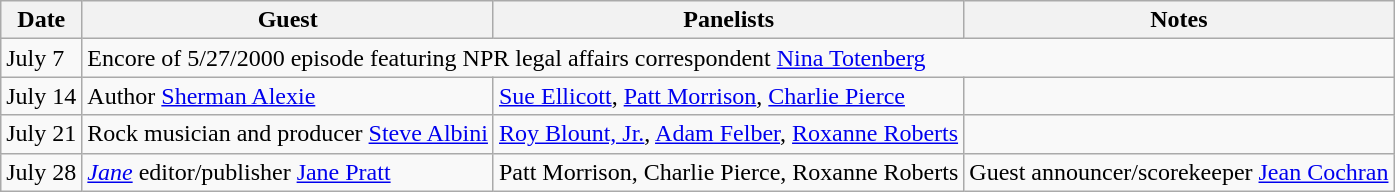<table class="wikitable">
<tr>
<th>Date</th>
<th>Guest</th>
<th>Panelists</th>
<th>Notes</th>
</tr>
<tr>
<td>July 7</td>
<td colspan=3>Encore of 5/27/2000 episode featuring NPR legal affairs correspondent <a href='#'>Nina Totenberg</a></td>
</tr>
<tr>
<td>July 14</td>
<td>Author <a href='#'>Sherman Alexie</a></td>
<td><a href='#'>Sue Ellicott</a>, <a href='#'>Patt Morrison</a>, <a href='#'>Charlie Pierce</a></td>
<td></td>
</tr>
<tr>
<td>July 21</td>
<td>Rock musician and producer <a href='#'>Steve Albini</a></td>
<td><a href='#'>Roy Blount, Jr.</a>, <a href='#'>Adam Felber</a>, <a href='#'>Roxanne Roberts</a></td>
<td></td>
</tr>
<tr>
<td>July 28</td>
<td><em><a href='#'>Jane</a></em> editor/publisher <a href='#'>Jane Pratt</a></td>
<td>Patt Morrison, Charlie Pierce, Roxanne Roberts</td>
<td>Guest announcer/scorekeeper <a href='#'>Jean Cochran</a></td>
</tr>
</table>
